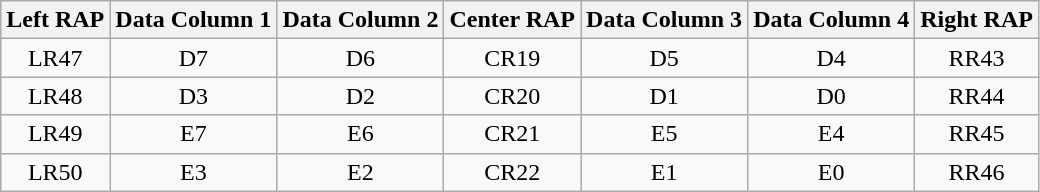<table class="wikitable" border="1" style="text-align:center">
<tr>
<th>Left RAP</th>
<th>Data Column 1</th>
<th>Data Column 2</th>
<th>Center RAP</th>
<th>Data Column 3</th>
<th>Data Column 4</th>
<th>Right RAP</th>
</tr>
<tr>
<td>LR47</td>
<td>D7</td>
<td>D6</td>
<td>CR19</td>
<td>D5</td>
<td>D4</td>
<td>RR43</td>
</tr>
<tr>
<td>LR48</td>
<td>D3</td>
<td>D2</td>
<td>CR20</td>
<td>D1</td>
<td>D0</td>
<td>RR44</td>
</tr>
<tr>
<td>LR49</td>
<td>E7</td>
<td>E6</td>
<td>CR21</td>
<td>E5</td>
<td>E4</td>
<td>RR45</td>
</tr>
<tr>
<td>LR50</td>
<td>E3</td>
<td>E2</td>
<td>CR22</td>
<td>E1</td>
<td>E0</td>
<td>RR46</td>
</tr>
</table>
